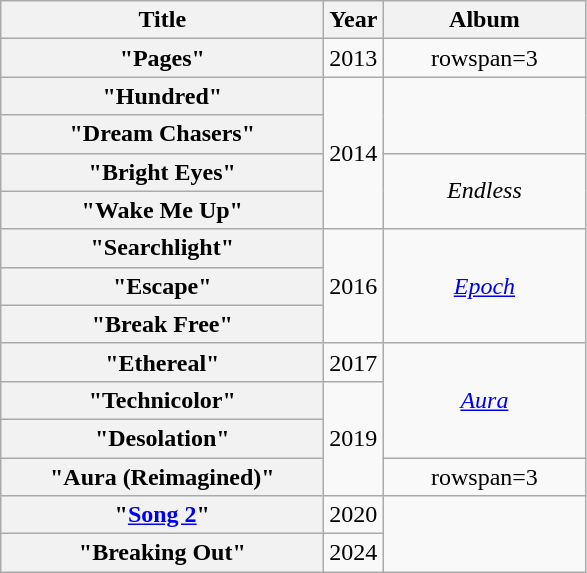<table class="wikitable plainrowheaders" style="text-align:center;" border="1">
<tr>
<th scope="col" style="width:13em;">Title</th>
<th scope="col" style="width:1em;">Year</th>
<th scope="col" style="width:8em;">Album</th>
</tr>
<tr>
<th scope="row">"Pages"</th>
<td>2013</td>
<td>rowspan=3 </td>
</tr>
<tr>
<th scope="row">"Hundred"</th>
<td rowspan="4">2014</td>
</tr>
<tr>
<th scope="row">"Dream Chasers"</th>
</tr>
<tr>
<th scope="row">"Bright Eyes"</th>
<td rowspan="2"><em>Endless</em></td>
</tr>
<tr>
<th scope="row">"Wake Me Up"</th>
</tr>
<tr>
<th scope="row">"Searchlight"</th>
<td rowspan="3">2016</td>
<td rowspan="3"><em><a href='#'>Epoch</a></em></td>
</tr>
<tr>
<th scope="row">"Escape"</th>
</tr>
<tr>
<th scope="row">"Break Free"</th>
</tr>
<tr>
<th scope="row">"Ethereal"</th>
<td>2017</td>
<td rowspan="3"><em><a href='#'>Aura</a></em></td>
</tr>
<tr>
<th scope="row">"Technicolor"</th>
<td rowspan="3">2019</td>
</tr>
<tr>
<th scope="row">"Desolation"</th>
</tr>
<tr>
<th scope="row">"Aura (Reimagined)"</th>
<td>rowspan=3 </td>
</tr>
<tr>
<th scope="row">"<a href='#'>Song 2</a>" </th>
<td>2020</td>
</tr>
<tr>
<th scope="row">"Breaking Out"</th>
<td>2024</td>
</tr>
</table>
